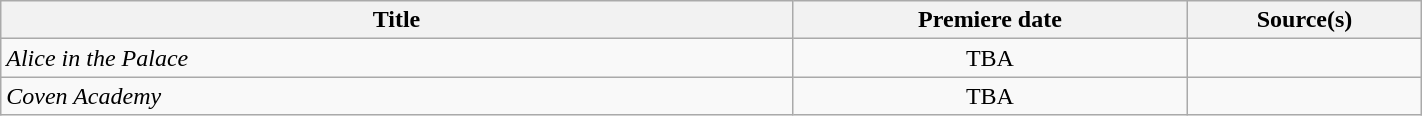<table class="wikitable plainrowheaders sortable" style="width:75%;text-align:center;">
<tr>
<th scope="col" style="width:20%;">Title</th>
<th scope="col" style="width:10%;">Premiere date</th>
<th class="unsortable" style="width:5%;">Source(s)</th>
</tr>
<tr>
<td scope="row" style="text-align:left;"><em>Alice in the Palace</em></td>
<td>TBA</td>
<td></td>
</tr>
<tr>
<td scope="row" style="text-align:left;"><em>Coven Academy</em></td>
<td>TBA</td>
<td></td>
</tr>
</table>
